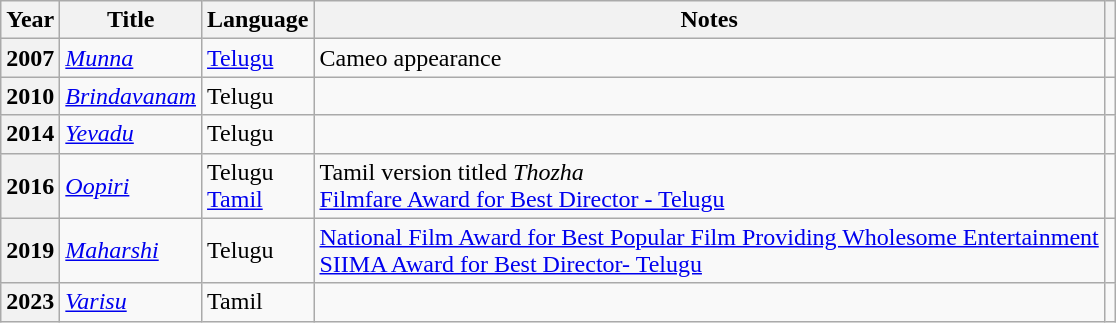<table class="wikitable plainrowheaders sortable">
<tr>
<th scope="col">Year</th>
<th scope="col">Title</th>
<th scope="col">Language</th>
<th class="unsortable">Notes</th>
<th class="unsortable"></th>
</tr>
<tr>
<th scope="row">2007</th>
<td><em><a href='#'>Munna</a></em></td>
<td><a href='#'>Telugu</a></td>
<td>Cameo appearance</td>
<td></td>
</tr>
<tr>
<th scope="row">2010</th>
<td><em><a href='#'>Brindavanam</a></em></td>
<td>Telugu</td>
<td></td>
<td></td>
</tr>
<tr>
<th scope="row">2014</th>
<td><em><a href='#'>Yevadu</a></em></td>
<td>Telugu</td>
<td></td>
<td></td>
</tr>
<tr>
<th scope="row">2016</th>
<td><em><a href='#'>Oopiri</a></em></td>
<td>Telugu<br><a href='#'>Tamil</a></td>
<td>Tamil version titled <em>Thozha</em><br><a href='#'>Filmfare Award for Best Director - Telugu</a></td>
<td></td>
</tr>
<tr>
<th scope="row">2019</th>
<td><em><a href='#'>Maharshi</a></em></td>
<td>Telugu</td>
<td><a href='#'>National Film Award for Best Popular Film Providing Wholesome Entertainment</a><br><a href='#'>SIIMA Award for Best Director- Telugu</a></td>
<td></td>
</tr>
<tr>
<th scope="row">2023</th>
<td><em><a href='#'>Varisu</a></em></td>
<td>Tamil</td>
<td></td>
<td></td>
</tr>
</table>
